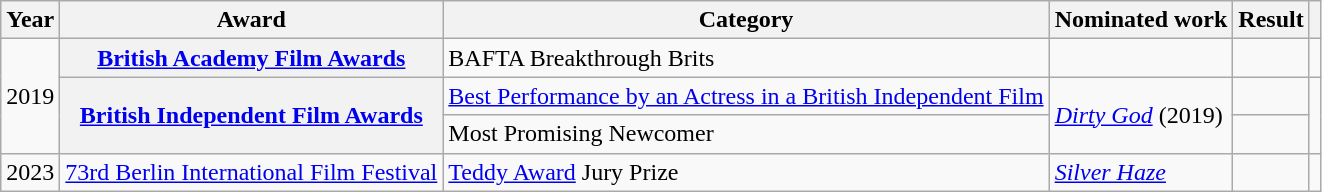<table class="wikitable plainrowheaders">
<tr>
<th scope="col">Year</th>
<th scope="col">Award</th>
<th scope="col">Category</th>
<th>Nominated work</th>
<th scope="col" class="unsortable">Result</th>
<th scope="col" class="unsortable"></th>
</tr>
<tr>
<td rowspan="3">2019</td>
<th scope="row" align="left"><a href='#'>British Academy Film Awards</a></th>
<td>BAFTA Breakthrough Brits</td>
<td></td>
<td></td>
<td></td>
</tr>
<tr>
<th rowspan="2" scope="row" align="left"><a href='#'>British Independent Film Awards</a></th>
<td><a href='#'>Best Performance by an Actress in a British Independent Film</a></td>
<td rowspan="2"><em><a href='#'>Dirty God</a></em> (2019)</td>
<td></td>
<td rowspan="2"></td>
</tr>
<tr>
<td>Most Promising Newcomer</td>
<td></td>
</tr>
<tr>
<td>2023</td>
<td><a href='#'>73rd Berlin International Film Festival</a></td>
<td><a href='#'>Teddy Award</a> Jury Prize</td>
<td><em><a href='#'>Silver Haze</a></em></td>
<td></td>
<td></td>
</tr>
</table>
